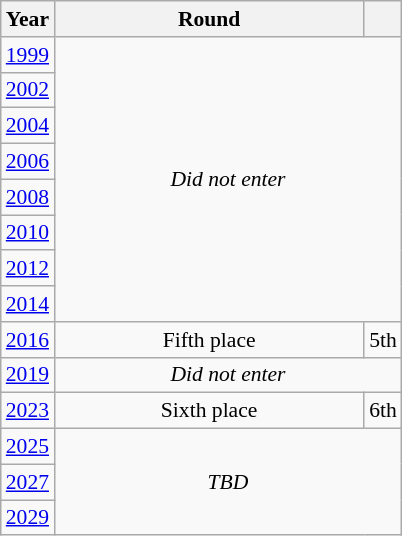<table class="wikitable" style="text-align: center; font-size:90%">
<tr>
<th>Year</th>
<th style="width:200px">Round</th>
<th></th>
</tr>
<tr>
<td><a href='#'>1999</a></td>
<td colspan="2" rowspan="8"><em>Did not enter</em></td>
</tr>
<tr>
<td><a href='#'>2002</a></td>
</tr>
<tr>
<td><a href='#'>2004</a></td>
</tr>
<tr>
<td><a href='#'>2006</a></td>
</tr>
<tr>
<td><a href='#'>2008</a></td>
</tr>
<tr>
<td><a href='#'>2010</a></td>
</tr>
<tr>
<td><a href='#'>2012</a></td>
</tr>
<tr>
<td><a href='#'>2014</a></td>
</tr>
<tr>
<td><a href='#'>2016</a></td>
<td>Fifth place</td>
<td>5th</td>
</tr>
<tr>
<td><a href='#'>2019</a></td>
<td colspan="2"><em>Did not enter</em></td>
</tr>
<tr>
<td><a href='#'>2023</a></td>
<td>Sixth place</td>
<td>6th</td>
</tr>
<tr>
<td><a href='#'>2025</a></td>
<td colspan="2" rowspan="3"><em>TBD</em></td>
</tr>
<tr>
<td><a href='#'>2027</a></td>
</tr>
<tr>
<td><a href='#'>2029</a></td>
</tr>
</table>
